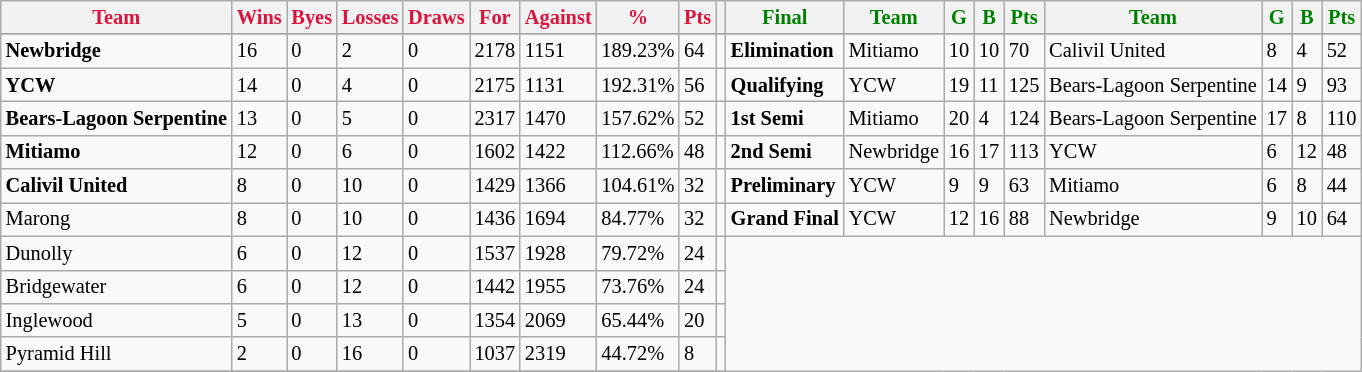<table style="font-size: 85%; text-align: left;" class="wikitable">
<tr>
<th style="color:crimson">Team</th>
<th style="color:crimson">Wins</th>
<th style="color:crimson">Byes</th>
<th style="color:crimson">Losses</th>
<th style="color:crimson">Draws</th>
<th style="color:crimson">For</th>
<th style="color:crimson">Against</th>
<th style="color:crimson">%</th>
<th style="color:crimson">Pts</th>
<th></th>
<th style="color:green">Final</th>
<th style="color:green">Team</th>
<th style="color:green">G</th>
<th style="color:green">B</th>
<th style="color:green">Pts</th>
<th style="color:green">Team</th>
<th style="color:green">G</th>
<th style="color:green">B</th>
<th style="color:green">Pts</th>
</tr>
<tr>
</tr>
<tr>
</tr>
<tr>
<td><strong>	Newbridge	</strong></td>
<td>16</td>
<td>0</td>
<td>2</td>
<td>0</td>
<td>2178</td>
<td>1151</td>
<td>189.23%</td>
<td>64</td>
<td></td>
<td><strong>Elimination</strong></td>
<td>Mitiamo</td>
<td>10</td>
<td>10</td>
<td>70</td>
<td>Calivil United</td>
<td>8</td>
<td>4</td>
<td>52</td>
</tr>
<tr>
<td><strong>	YCW	</strong></td>
<td>14</td>
<td>0</td>
<td>4</td>
<td>0</td>
<td>2175</td>
<td>1131</td>
<td>192.31%</td>
<td>56</td>
<td></td>
<td><strong>Qualifying</strong></td>
<td>YCW</td>
<td>19</td>
<td>11</td>
<td>125</td>
<td>Bears-Lagoon Serpentine</td>
<td>14</td>
<td>9</td>
<td>93</td>
</tr>
<tr>
<td><strong>	Bears-Lagoon Serpentine	</strong></td>
<td>13</td>
<td>0</td>
<td>5</td>
<td>0</td>
<td>2317</td>
<td>1470</td>
<td>157.62%</td>
<td>52</td>
<td></td>
<td><strong>1st Semi</strong></td>
<td>Mitiamo</td>
<td>20</td>
<td>4</td>
<td>124</td>
<td>Bears-Lagoon Serpentine</td>
<td>17</td>
<td>8</td>
<td>110</td>
</tr>
<tr>
<td><strong>	Mitiamo	</strong></td>
<td>12</td>
<td>0</td>
<td>6</td>
<td>0</td>
<td>1602</td>
<td>1422</td>
<td>112.66%</td>
<td>48</td>
<td></td>
<td><strong>2nd Semi</strong></td>
<td>Newbridge</td>
<td>16</td>
<td>17</td>
<td>113</td>
<td>YCW</td>
<td>6</td>
<td>12</td>
<td>48</td>
</tr>
<tr>
<td><strong>	Calivil United	</strong></td>
<td>8</td>
<td>0</td>
<td>10</td>
<td>0</td>
<td>1429</td>
<td>1366</td>
<td>104.61%</td>
<td>32</td>
<td></td>
<td><strong>Preliminary</strong></td>
<td>YCW</td>
<td>9</td>
<td>9</td>
<td>63</td>
<td>Mitiamo</td>
<td>6</td>
<td>8</td>
<td>44</td>
</tr>
<tr>
<td>Marong</td>
<td>8</td>
<td>0</td>
<td>10</td>
<td>0</td>
<td>1436</td>
<td>1694</td>
<td>84.77%</td>
<td>32</td>
<td></td>
<td><strong>Grand Final</strong></td>
<td>YCW</td>
<td>12</td>
<td>16</td>
<td>88</td>
<td>Newbridge</td>
<td>9</td>
<td>10</td>
<td>64</td>
</tr>
<tr>
<td>Dunolly</td>
<td>6</td>
<td>0</td>
<td>12</td>
<td>0</td>
<td>1537</td>
<td>1928</td>
<td>79.72%</td>
<td>24</td>
<td></td>
</tr>
<tr>
<td>Bridgewater</td>
<td>6</td>
<td>0</td>
<td>12</td>
<td>0</td>
<td>1442</td>
<td>1955</td>
<td>73.76%</td>
<td>24</td>
<td></td>
</tr>
<tr>
<td>Inglewood</td>
<td>5</td>
<td>0</td>
<td>13</td>
<td>0</td>
<td>1354</td>
<td>2069</td>
<td>65.44%</td>
<td>20</td>
<td></td>
</tr>
<tr>
<td>Pyramid Hill</td>
<td>2</td>
<td>0</td>
<td>16</td>
<td>0</td>
<td>1037</td>
<td>2319</td>
<td>44.72%</td>
<td>8</td>
<td></td>
</tr>
<tr>
</tr>
</table>
